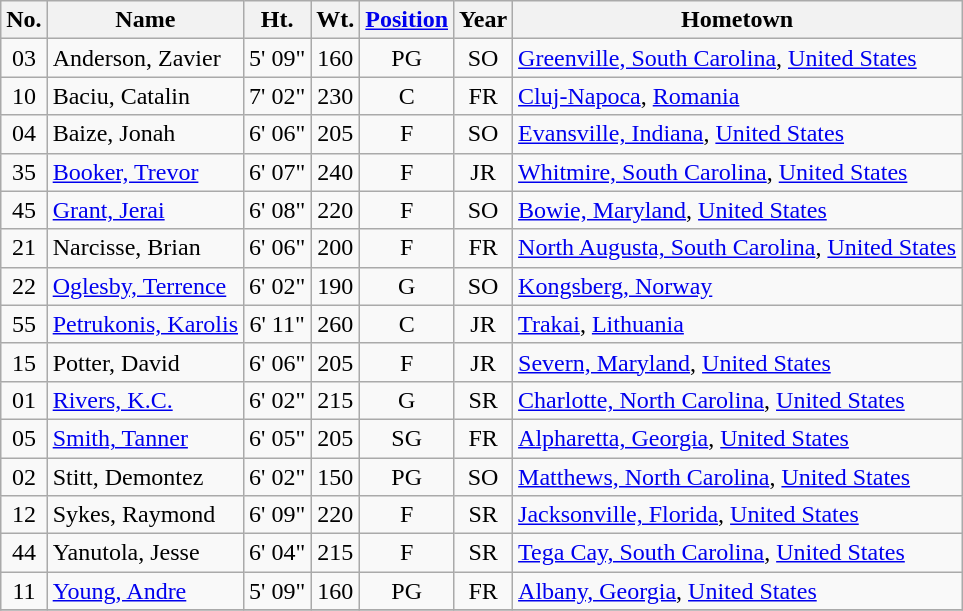<table class="wikitable sortable" style="text-align:center">
<tr>
<th>No.</th>
<th>Name</th>
<th>Ht.</th>
<th>Wt.</th>
<th><a href='#'>Position</a></th>
<th>Year</th>
<th>Hometown</th>
</tr>
<tr>
<td>03</td>
<td style="text-align:left">Anderson, Zavier</td>
<td>5' 09"</td>
<td>160</td>
<td>PG</td>
<td>SO</td>
<td style="text-align:left"><a href='#'>Greenville, South Carolina</a>, <a href='#'>United States</a></td>
</tr>
<tr>
<td>10</td>
<td style="text-align:left">Baciu, Catalin</td>
<td>7' 02"</td>
<td>230</td>
<td>C</td>
<td>FR</td>
<td style="text-align:left"><a href='#'>Cluj-Napoca</a>, <a href='#'>Romania</a></td>
</tr>
<tr>
<td>04</td>
<td style="text-align:left">Baize, Jonah</td>
<td>6' 06"</td>
<td>205</td>
<td>F</td>
<td>SO</td>
<td style="text-align:left"><a href='#'>Evansville, Indiana</a>, <a href='#'>United States</a></td>
</tr>
<tr>
<td>35</td>
<td style="text-align:left"><a href='#'>Booker, Trevor</a></td>
<td>6' 07"</td>
<td>240</td>
<td>F</td>
<td>JR</td>
<td style="text-align:left"><a href='#'>Whitmire, South Carolina</a>, <a href='#'>United States</a></td>
</tr>
<tr>
<td>45</td>
<td style="text-align:left"><a href='#'>Grant, Jerai</a></td>
<td>6' 08"</td>
<td>220</td>
<td>F</td>
<td>SO</td>
<td style="text-align:left"><a href='#'>Bowie, Maryland</a>, <a href='#'>United States</a></td>
</tr>
<tr>
<td>21</td>
<td style="text-align:left">Narcisse, Brian</td>
<td>6' 06"</td>
<td>200</td>
<td>F</td>
<td>FR</td>
<td style="text-align:left"><a href='#'>North Augusta, South Carolina</a>, <a href='#'>United States</a></td>
</tr>
<tr>
<td>22</td>
<td style="text-align:left"><a href='#'>Oglesby, Terrence</a></td>
<td>6' 02"</td>
<td>190</td>
<td>G</td>
<td>SO</td>
<td style="text-align:left"><a href='#'>Kongsberg, Norway</a></td>
</tr>
<tr>
<td>55</td>
<td style="text-align:left"><a href='#'>Petrukonis, Karolis</a></td>
<td>6' 11"</td>
<td>260</td>
<td>C</td>
<td>JR</td>
<td style="text-align:left"><a href='#'>Trakai</a>, <a href='#'>Lithuania</a></td>
</tr>
<tr>
<td>15</td>
<td style="text-align:left">Potter, David</td>
<td>6' 06"</td>
<td>205</td>
<td>F</td>
<td>JR</td>
<td style="text-align:left"><a href='#'>Severn, Maryland</a>, <a href='#'>United States</a></td>
</tr>
<tr>
<td>01</td>
<td style="text-align:left"><a href='#'>Rivers, K.C.</a></td>
<td>6' 02"</td>
<td>215</td>
<td>G</td>
<td>SR</td>
<td style="text-align:left"><a href='#'>Charlotte, North Carolina</a>, <a href='#'>United States</a></td>
</tr>
<tr>
<td>05</td>
<td style="text-align:left"><a href='#'>Smith, Tanner</a></td>
<td>6' 05"</td>
<td>205</td>
<td>SG</td>
<td>FR</td>
<td style="text-align:left"><a href='#'>Alpharetta, Georgia</a>, <a href='#'>United States</a></td>
</tr>
<tr>
<td>02</td>
<td style="text-align:left">Stitt, Demontez</td>
<td>6' 02"</td>
<td>150</td>
<td>PG</td>
<td>SO</td>
<td style="text-align:left"><a href='#'>Matthews, North Carolina</a>, <a href='#'>United States</a></td>
</tr>
<tr>
<td>12</td>
<td style="text-align:left">Sykes, Raymond</td>
<td>6' 09"</td>
<td>220</td>
<td>F</td>
<td>SR</td>
<td style="text-align:left"><a href='#'>Jacksonville, Florida</a>, <a href='#'>United States</a></td>
</tr>
<tr>
<td>44</td>
<td style="text-align:left">Yanutola, Jesse</td>
<td>6' 04"</td>
<td>215</td>
<td>F</td>
<td>SR</td>
<td style="text-align:left"><a href='#'>Tega Cay, South Carolina</a>, <a href='#'>United States</a></td>
</tr>
<tr>
<td>11</td>
<td style="text-align:left"><a href='#'>Young, Andre</a></td>
<td>5' 09"</td>
<td>160</td>
<td>PG</td>
<td>FR</td>
<td style="text-align:left"><a href='#'>Albany, Georgia</a>, <a href='#'>United States</a></td>
</tr>
<tr>
</tr>
</table>
